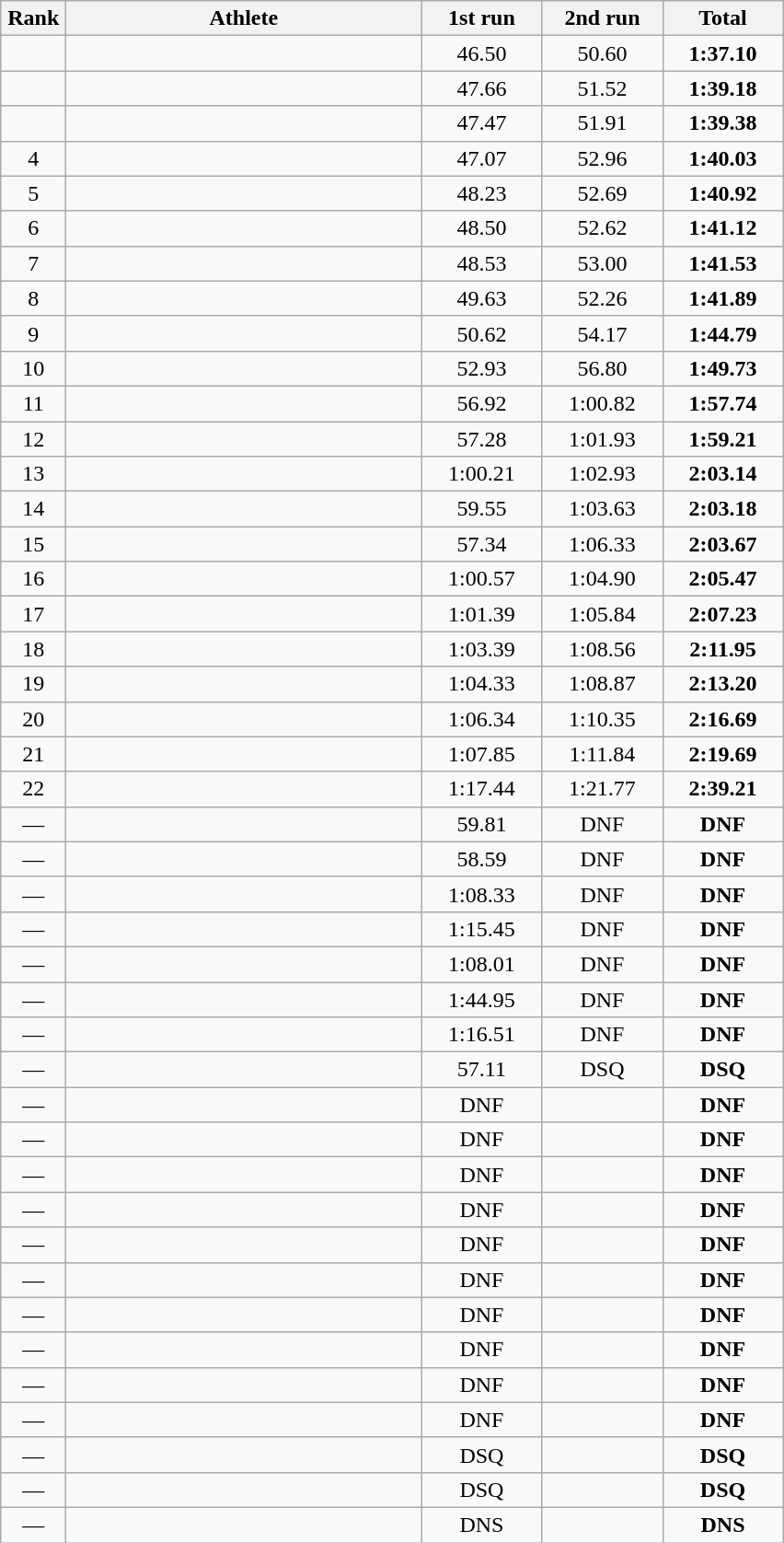<table class=wikitable style="text-align:center">
<tr>
<th width=40>Rank</th>
<th width=250>Athlete</th>
<th width=80>1st run</th>
<th width=80>2nd run</th>
<th width=80>Total</th>
</tr>
<tr>
<td></td>
<td align=left></td>
<td>46.50</td>
<td>50.60</td>
<td><strong>1:37.10</strong></td>
</tr>
<tr>
<td></td>
<td align=left></td>
<td>47.66</td>
<td>51.52</td>
<td><strong>1:39.18</strong></td>
</tr>
<tr>
<td></td>
<td align=left></td>
<td>47.47</td>
<td>51.91</td>
<td><strong>1:39.38</strong></td>
</tr>
<tr>
<td>4</td>
<td align=left></td>
<td>47.07</td>
<td>52.96</td>
<td><strong>1:40.03</strong></td>
</tr>
<tr>
<td>5</td>
<td align=left></td>
<td>48.23</td>
<td>52.69</td>
<td><strong>1:40.92</strong></td>
</tr>
<tr>
<td>6</td>
<td align=left></td>
<td>48.50</td>
<td>52.62</td>
<td><strong>1:41.12</strong></td>
</tr>
<tr>
<td>7</td>
<td align=left></td>
<td>48.53</td>
<td>53.00</td>
<td><strong>1:41.53</strong></td>
</tr>
<tr>
<td>8</td>
<td align=left></td>
<td>49.63</td>
<td>52.26</td>
<td><strong>1:41.89</strong></td>
</tr>
<tr>
<td>9</td>
<td align=left></td>
<td>50.62</td>
<td>54.17</td>
<td><strong>1:44.79</strong></td>
</tr>
<tr>
<td>10</td>
<td align=left></td>
<td>52.93</td>
<td>56.80</td>
<td><strong>1:49.73</strong></td>
</tr>
<tr>
<td>11</td>
<td align=left></td>
<td>56.92</td>
<td>1:00.82</td>
<td><strong>1:57.74</strong></td>
</tr>
<tr>
<td>12</td>
<td align=left></td>
<td>57.28</td>
<td>1:01.93</td>
<td><strong>1:59.21</strong></td>
</tr>
<tr>
<td>13</td>
<td align=left></td>
<td>1:00.21</td>
<td>1:02.93</td>
<td><strong>2:03.14</strong></td>
</tr>
<tr>
<td>14</td>
<td align=left></td>
<td>59.55</td>
<td>1:03.63</td>
<td><strong>2:03.18</strong></td>
</tr>
<tr>
<td>15</td>
<td align=left></td>
<td>57.34</td>
<td>1:06.33</td>
<td><strong>2:03.67</strong></td>
</tr>
<tr>
<td>16</td>
<td align=left></td>
<td>1:00.57</td>
<td>1:04.90</td>
<td><strong>2:05.47</strong></td>
</tr>
<tr>
<td>17</td>
<td align=left></td>
<td>1:01.39</td>
<td>1:05.84</td>
<td><strong>2:07.23</strong></td>
</tr>
<tr>
<td>18</td>
<td align=left></td>
<td>1:03.39</td>
<td>1:08.56</td>
<td><strong>2:11.95</strong></td>
</tr>
<tr>
<td>19</td>
<td align=left></td>
<td>1:04.33</td>
<td>1:08.87</td>
<td><strong>2:13.20</strong></td>
</tr>
<tr>
<td>20</td>
<td align=left></td>
<td>1:06.34</td>
<td>1:10.35</td>
<td><strong>2:16.69</strong></td>
</tr>
<tr>
<td>21</td>
<td align=left></td>
<td>1:07.85</td>
<td>1:11.84</td>
<td><strong>2:19.69</strong></td>
</tr>
<tr>
<td>22</td>
<td align=left></td>
<td>1:17.44</td>
<td>1:21.77</td>
<td><strong>2:39.21</strong></td>
</tr>
<tr>
<td>—</td>
<td align=left></td>
<td>59.81</td>
<td>DNF</td>
<td><strong>DNF</strong></td>
</tr>
<tr>
<td>—</td>
<td align=left></td>
<td>58.59</td>
<td>DNF</td>
<td><strong>DNF</strong></td>
</tr>
<tr>
<td>—</td>
<td align=left></td>
<td>1:08.33</td>
<td>DNF</td>
<td><strong>DNF</strong></td>
</tr>
<tr>
<td>—</td>
<td align=left></td>
<td>1:15.45</td>
<td>DNF</td>
<td><strong>DNF</strong></td>
</tr>
<tr>
<td>—</td>
<td align=left></td>
<td>1:08.01</td>
<td>DNF</td>
<td><strong>DNF</strong></td>
</tr>
<tr>
<td>—</td>
<td align=left></td>
<td>1:44.95</td>
<td>DNF</td>
<td><strong>DNF</strong></td>
</tr>
<tr>
<td>—</td>
<td align=left></td>
<td>1:16.51</td>
<td>DNF</td>
<td><strong>DNF</strong></td>
</tr>
<tr>
<td>—</td>
<td align=left></td>
<td>57.11</td>
<td>DSQ</td>
<td><strong>DSQ</strong></td>
</tr>
<tr>
<td>—</td>
<td align=left></td>
<td>DNF</td>
<td></td>
<td><strong>DNF</strong></td>
</tr>
<tr>
<td>—</td>
<td align=left></td>
<td>DNF</td>
<td></td>
<td><strong>DNF</strong></td>
</tr>
<tr>
<td>—</td>
<td align=left></td>
<td>DNF</td>
<td></td>
<td><strong>DNF</strong></td>
</tr>
<tr>
<td>—</td>
<td align=left></td>
<td>DNF</td>
<td></td>
<td><strong>DNF</strong></td>
</tr>
<tr>
<td>—</td>
<td align=left></td>
<td>DNF</td>
<td></td>
<td><strong>DNF</strong></td>
</tr>
<tr>
<td>—</td>
<td align=left></td>
<td>DNF</td>
<td></td>
<td><strong>DNF</strong></td>
</tr>
<tr>
<td>—</td>
<td align=left></td>
<td>DNF</td>
<td></td>
<td><strong>DNF</strong></td>
</tr>
<tr>
<td>—</td>
<td align=left></td>
<td>DNF</td>
<td></td>
<td><strong>DNF</strong></td>
</tr>
<tr>
<td>—</td>
<td align=left></td>
<td>DNF</td>
<td></td>
<td><strong>DNF</strong></td>
</tr>
<tr>
<td>—</td>
<td align=left></td>
<td>DNF</td>
<td></td>
<td><strong>DNF</strong></td>
</tr>
<tr>
<td>—</td>
<td align=left></td>
<td>DSQ</td>
<td></td>
<td><strong>DSQ</strong></td>
</tr>
<tr>
<td>—</td>
<td align=left></td>
<td>DSQ</td>
<td></td>
<td><strong>DSQ</strong></td>
</tr>
<tr>
<td>—</td>
<td align=left></td>
<td>DNS</td>
<td></td>
<td><strong>DNS</strong></td>
</tr>
</table>
